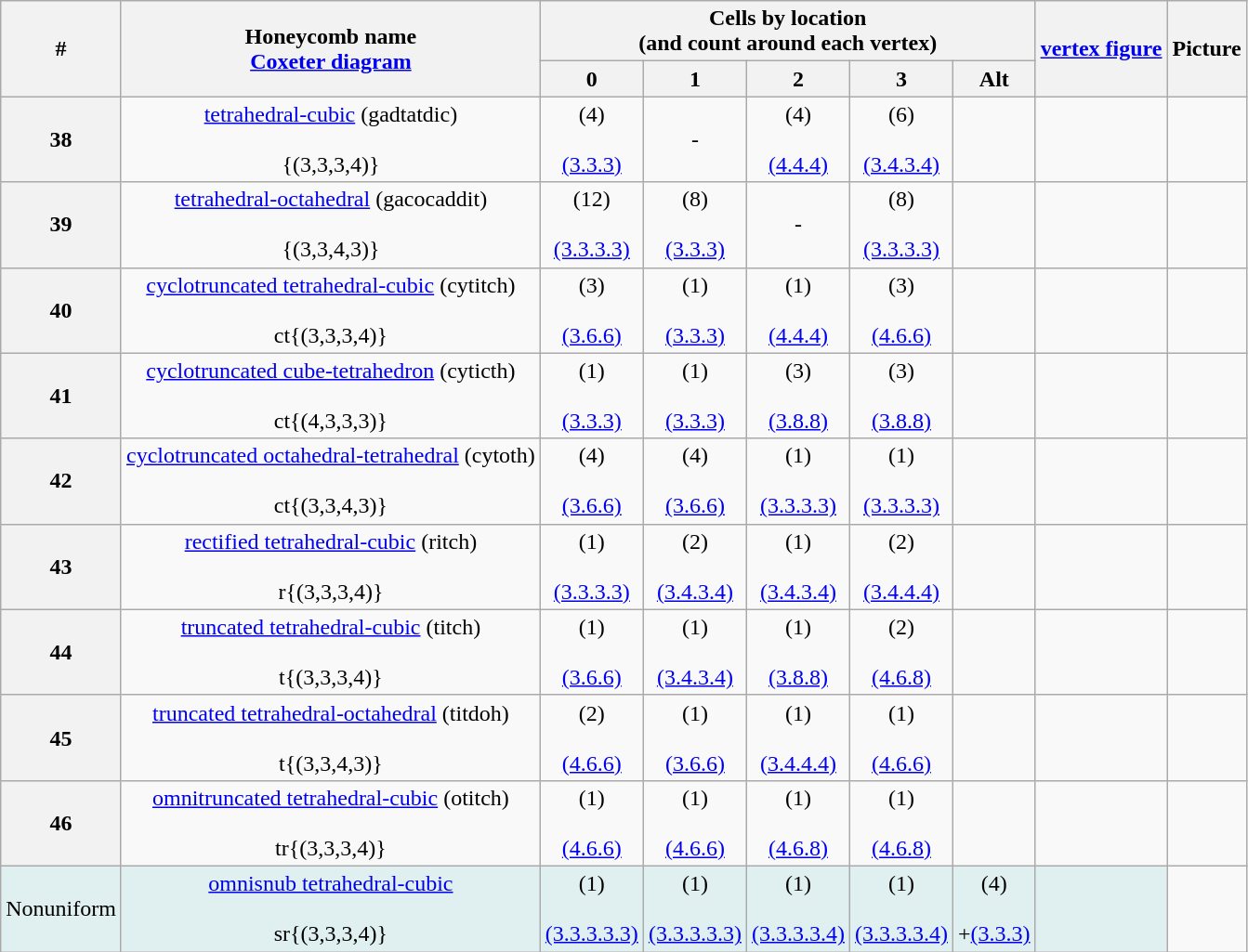<table class="wikitable">
<tr>
<th rowspan=2>#</th>
<th rowspan=2>Honeycomb name<br><a href='#'>Coxeter diagram</a></th>
<th colspan=5>Cells by location<br>(and count around each vertex)</th>
<th rowspan=2><a href='#'>vertex figure</a></th>
<th rowspan=2>Picture</th>
</tr>
<tr>
<th>0<br></th>
<th>1<br></th>
<th>2<br></th>
<th>3<br></th>
<th>Alt</th>
</tr>
<tr align=center>
<th>38</th>
<td><a href='#'>tetrahedral-cubic</a> (gadtatdic)<br><br>{(3,3,3,4)}</td>
<td>(4)<br><br><a href='#'>(3.3.3)</a></td>
<td>-</td>
<td>(4)<br><br><a href='#'>(4.4.4)</a></td>
<td>(6)<br><br><a href='#'>(3.4.3.4)</a></td>
<td></td>
<td></td>
<td></td>
</tr>
<tr align=center>
<th>39</th>
<td><a href='#'>tetrahedral-octahedral</a> (gacocaddit)<br><br>{(3,3,4,3)}</td>
<td>(12)<br><br><a href='#'>(3.3.3.3)</a></td>
<td>(8)<br><br><a href='#'>(3.3.3)</a></td>
<td>-</td>
<td>(8)<br><br><a href='#'>(3.3.3.3)</a></td>
<td></td>
<td></td>
<td></td>
</tr>
<tr align=center>
<th>40</th>
<td><a href='#'>cyclotruncated tetrahedral-cubic</a> (cytitch)<br><br>ct{(3,3,3,4)}</td>
<td>(3)<br><br><a href='#'>(3.6.6)</a></td>
<td>(1)<br><br><a href='#'>(3.3.3)</a></td>
<td>(1)<br><br><a href='#'>(4.4.4)</a></td>
<td>(3)<br><br><a href='#'>(4.6.6)</a></td>
<td></td>
<td></td>
<td></td>
</tr>
<tr align=center>
<th>41</th>
<td><a href='#'>cyclotruncated cube-tetrahedron</a> (cyticth)<br><br>ct{(4,3,3,3)}</td>
<td>(1)<br><br><a href='#'>(3.3.3)</a></td>
<td>(1)<br><br><a href='#'>(3.3.3)</a></td>
<td>(3)<br><br><a href='#'>(3.8.8)</a></td>
<td>(3)<br><br><a href='#'>(3.8.8)</a></td>
<td></td>
<td></td>
<td></td>
</tr>
<tr align=center>
<th>42</th>
<td><a href='#'>cyclotruncated octahedral-tetrahedral</a> (cytoth)<br><br>ct{(3,3,4,3)}</td>
<td>(4)<br><br><a href='#'>(3.6.6)</a></td>
<td>(4)<br><br><a href='#'>(3.6.6)</a></td>
<td>(1)<br><br><a href='#'>(3.3.3.3)</a></td>
<td>(1)<br><br><a href='#'>(3.3.3.3)</a></td>
<td></td>
<td></td>
<td></td>
</tr>
<tr align=center>
<th>43</th>
<td><a href='#'>rectified tetrahedral-cubic</a> (ritch)<br><br>r{(3,3,3,4)}</td>
<td>(1)<br><br><a href='#'>(3.3.3.3)</a></td>
<td>(2)<br><br><a href='#'>(3.4.3.4)</a></td>
<td>(1)<br><br><a href='#'>(3.4.3.4)</a></td>
<td>(2)<br><br><a href='#'>(3.4.4.4)</a></td>
<td></td>
<td></td>
<td></td>
</tr>
<tr align=center>
<th>44</th>
<td><a href='#'>truncated tetrahedral-cubic</a> (titch)<br><br>t{(3,3,3,4)}</td>
<td>(1)<br><br><a href='#'>(3.6.6)</a></td>
<td>(1)<br><br><a href='#'>(3.4.3.4)</a></td>
<td>(1)<br><br><a href='#'>(3.8.8)</a></td>
<td>(2)<br><br><a href='#'>(4.6.8)</a></td>
<td></td>
<td></td>
<td></td>
</tr>
<tr align=center>
<th>45</th>
<td><a href='#'>truncated tetrahedral-octahedral</a> (titdoh)<br><br>t{(3,3,4,3)}</td>
<td>(2)<br><br><a href='#'>(4.6.6)</a></td>
<td>(1)<br><br><a href='#'>(3.6.6)</a></td>
<td>(1)<br><br><a href='#'>(3.4.4.4)</a></td>
<td>(1)<br><br><a href='#'>(4.6.6)</a></td>
<td></td>
<td></td>
<td></td>
</tr>
<tr align=center>
<th>46</th>
<td><a href='#'>omnitruncated tetrahedral-cubic</a> (otitch)<br><br>tr{(3,3,3,4)}</td>
<td>(1)<br><br><a href='#'>(4.6.6)</a></td>
<td>(1)<br><br><a href='#'>(4.6.6)</a></td>
<td>(1)<br><br><a href='#'>(4.6.8)</a></td>
<td>(1)<br><br><a href='#'>(4.6.8)</a></td>
<td></td>
<td></td>
<td></td>
</tr>
<tr align=center BGCOLOR="#e0f0f0">
<td>Nonuniform</td>
<td><a href='#'>omnisnub tetrahedral-cubic</a><br><br>sr{(3,3,3,4)}</td>
<td>(1)<br><br><a href='#'>(3.3.3.3.3)</a></td>
<td>(1)<br><br><a href='#'>(3.3.3.3.3)</a></td>
<td>(1)<br><br><a href='#'>(3.3.3.3.4)</a></td>
<td>(1)<br><br><a href='#'>(3.3.3.3.4)</a></td>
<td>(4)<br><br>+<a href='#'>(3.3.3)</a></td>
<td></td>
</tr>
</table>
